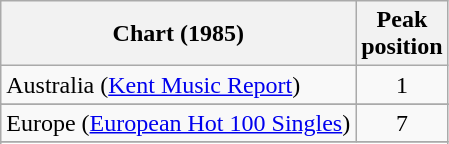<table class="wikitable sortable">
<tr>
<th>Chart (1985)</th>
<th>Peak<br>position</th>
</tr>
<tr>
<td>Australia (<a href='#'>Kent Music Report</a>)</td>
<td style="text-align:center">1</td>
</tr>
<tr>
</tr>
<tr>
</tr>
<tr>
</tr>
<tr>
</tr>
<tr>
<td>Europe (<a href='#'>European Hot 100 Singles</a>)</td>
<td style="text-align:center">7</td>
</tr>
<tr>
</tr>
<tr>
</tr>
<tr>
</tr>
<tr>
</tr>
<tr>
</tr>
<tr>
</tr>
<tr>
</tr>
<tr>
</tr>
<tr>
</tr>
<tr>
</tr>
</table>
